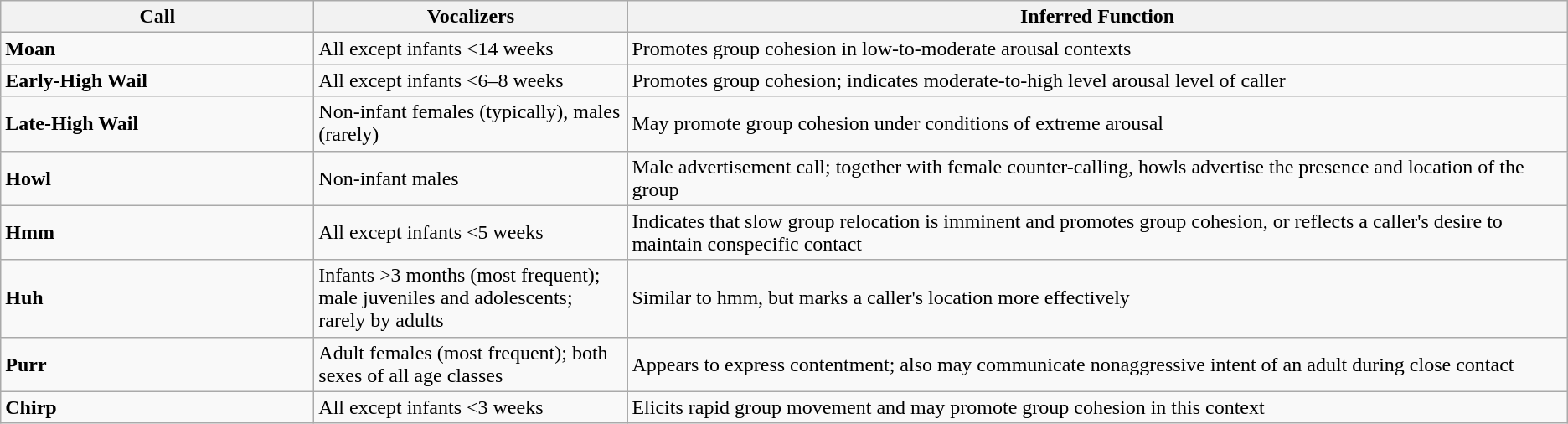<table class="wikitable">
<tr>
<th width="18%">Call</th>
<th width="18%">Vocalizers</th>
<th width="54%">Inferred Function</th>
</tr>
<tr>
<td><strong>Moan</strong><br></td>
<td>All except infants <14 weeks</td>
<td>Promotes group cohesion in low-to-moderate arousal contexts</td>
</tr>
<tr>
<td><strong>Early-High Wail</strong><br></td>
<td>All except infants <6–8 weeks</td>
<td>Promotes group cohesion; indicates moderate-to-high level arousal level of caller</td>
</tr>
<tr>
<td><strong>Late-High Wail</strong><br></td>
<td>Non-infant females (typically), males (rarely)</td>
<td>May promote group cohesion under conditions of extreme arousal</td>
</tr>
<tr>
<td><strong>Howl</strong><br></td>
<td>Non-infant males</td>
<td>Male advertisement call; together with female counter-calling, howls advertise the presence and location of the group</td>
</tr>
<tr>
<td><strong>Hmm</strong><br></td>
<td>All except infants <5 weeks</td>
<td>Indicates that slow group relocation is imminent and promotes group cohesion, or reflects a caller's desire to maintain conspecific contact</td>
</tr>
<tr>
<td><strong>Huh</strong><br></td>
<td>Infants >3 months (most frequent); male juveniles and adolescents; rarely by adults</td>
<td>Similar to hmm, but marks a caller's location more effectively</td>
</tr>
<tr>
<td><strong>Purr</strong><br></td>
<td>Adult females (most frequent); both sexes of all age classes</td>
<td>Appears to express contentment; also may communicate nonaggressive intent of an adult during close contact</td>
</tr>
<tr>
<td><strong>Chirp</strong><br></td>
<td>All except infants <3 weeks</td>
<td>Elicits rapid group movement and may promote group cohesion in this context</td>
</tr>
</table>
